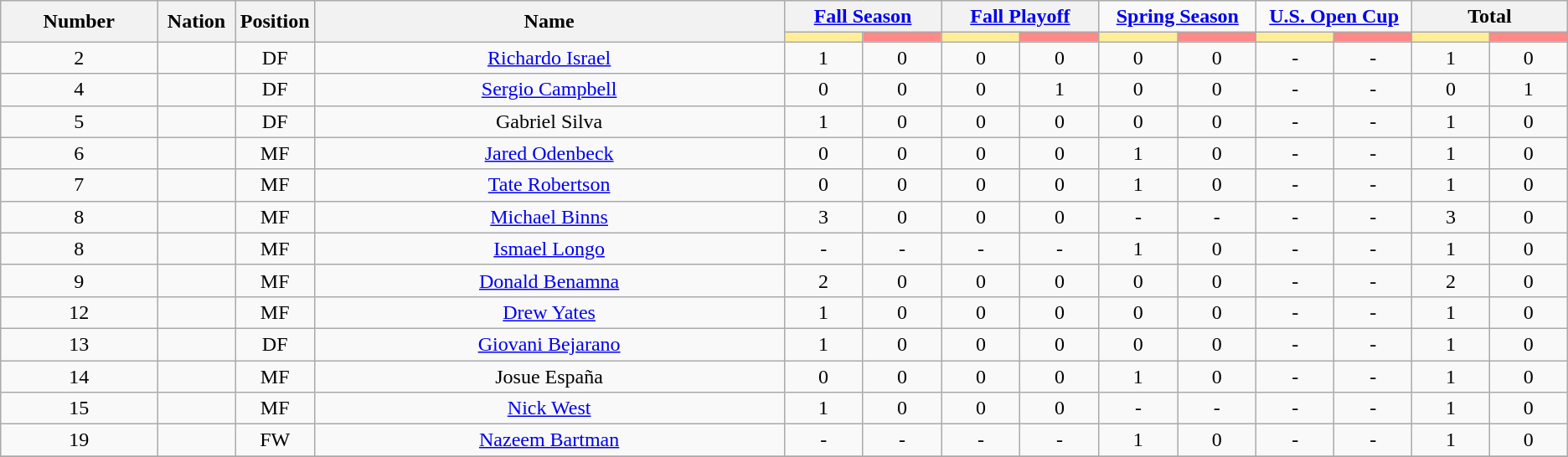<table class="wikitable" style="text-align:center;">
<tr>
<th rowspan="2" style="width:10%; text-align:center;"><strong>Number</strong></th>
<th rowspan="2" style="width:5%; text-align:center;"><strong>Nation</strong></th>
<th rowspan="2" style="width:5%; text-align:center;"><strong>Position</strong></th>
<th rowspan="2" style="width:30%; text-align:center;"><strong>Name</strong></th>
<th colspan="2" style="text-align:center;"><strong><a href='#'>Fall Season</a></strong></th>
<th colspan="2" style="text-align:center;"><strong><a href='#'>Fall Playoff</a></strong></th>
<td colspan="2" style="text-align:center;"><strong><a href='#'>Spring Season</a></strong></td>
<td colspan="2" style="text-align:center;"><strong><a href='#'>U.S. Open Cup</a></strong></td>
<th colspan="2" style="text-align:center;"><strong>Total</strong></th>
</tr>
<tr>
<th style="width:60px; background:#fe9;"></th>
<th style="width:60px; background:#ff8888;"></th>
<th style="width:60px; background:#fe9;"></th>
<th style="width:60px; background:#ff8888;"></th>
<th style="width:60px; background:#fe9;"></th>
<th style="width:60px; background:#ff8888;"></th>
<th style="width:60px; background:#fe9;"></th>
<th style="width:60px; background:#ff8888;"></th>
<th style="width:60px; background:#fe9;"></th>
<th style="width:60px; background:#ff8888;"></th>
</tr>
<tr>
<td>2</td>
<td></td>
<td>DF</td>
<td><a href='#'>Richardo Israel</a></td>
<td>1</td>
<td>0</td>
<td>0</td>
<td>0</td>
<td>0</td>
<td>0</td>
<td>-</td>
<td>-</td>
<td>1</td>
<td>0</td>
</tr>
<tr>
<td>4</td>
<td></td>
<td>DF</td>
<td><a href='#'>Sergio Campbell</a></td>
<td>0</td>
<td>0</td>
<td>0</td>
<td>1</td>
<td>0</td>
<td>0</td>
<td>-</td>
<td>-</td>
<td>0</td>
<td>1</td>
</tr>
<tr>
<td>5</td>
<td></td>
<td>DF</td>
<td>Gabriel Silva</td>
<td>1</td>
<td>0</td>
<td>0</td>
<td>0</td>
<td>0</td>
<td>0</td>
<td>-</td>
<td>-</td>
<td>1</td>
<td>0</td>
</tr>
<tr>
<td>6</td>
<td></td>
<td>MF</td>
<td><a href='#'>Jared Odenbeck</a></td>
<td>0</td>
<td>0</td>
<td>0</td>
<td>0</td>
<td>1</td>
<td>0</td>
<td>-</td>
<td>-</td>
<td>1</td>
<td>0</td>
</tr>
<tr>
<td>7</td>
<td></td>
<td>MF</td>
<td><a href='#'>Tate Robertson</a></td>
<td>0</td>
<td>0</td>
<td>0</td>
<td>0</td>
<td>1</td>
<td>0</td>
<td>-</td>
<td>-</td>
<td>1</td>
<td>0</td>
</tr>
<tr>
<td>8</td>
<td></td>
<td>MF</td>
<td><a href='#'>Michael Binns</a></td>
<td>3</td>
<td>0</td>
<td>0</td>
<td>0</td>
<td>-</td>
<td>-</td>
<td>-</td>
<td>-</td>
<td>3</td>
<td>0</td>
</tr>
<tr>
<td>8</td>
<td></td>
<td>MF</td>
<td><a href='#'>Ismael Longo</a></td>
<td>-</td>
<td>-</td>
<td>-</td>
<td>-</td>
<td>1</td>
<td>0</td>
<td>-</td>
<td>-</td>
<td>1</td>
<td>0</td>
</tr>
<tr>
<td>9</td>
<td></td>
<td>MF</td>
<td><a href='#'>Donald Benamna</a></td>
<td>2</td>
<td>0</td>
<td>0</td>
<td>0</td>
<td>0</td>
<td>0</td>
<td>-</td>
<td>-</td>
<td>2</td>
<td>0</td>
</tr>
<tr>
<td>12</td>
<td></td>
<td>MF</td>
<td><a href='#'>Drew Yates</a></td>
<td>1</td>
<td>0</td>
<td>0</td>
<td>0</td>
<td>0</td>
<td>0</td>
<td>-</td>
<td>-</td>
<td>1</td>
<td>0</td>
</tr>
<tr>
<td>13</td>
<td></td>
<td>DF</td>
<td><a href='#'>Giovani Bejarano</a></td>
<td>1</td>
<td>0</td>
<td>0</td>
<td>0</td>
<td>0</td>
<td>0</td>
<td>-</td>
<td>-</td>
<td>1</td>
<td>0</td>
</tr>
<tr>
<td>14</td>
<td></td>
<td>MF</td>
<td>Josue España</td>
<td>0</td>
<td>0</td>
<td>0</td>
<td>0</td>
<td>1</td>
<td>0</td>
<td>-</td>
<td>-</td>
<td>1</td>
<td>0</td>
</tr>
<tr>
<td>15</td>
<td></td>
<td>MF</td>
<td><a href='#'>Nick West</a></td>
<td>1</td>
<td>0</td>
<td>0</td>
<td>0</td>
<td>-</td>
<td>-</td>
<td>-</td>
<td>-</td>
<td>1</td>
<td>0</td>
</tr>
<tr>
<td>19</td>
<td></td>
<td>FW</td>
<td><a href='#'>Nazeem Bartman</a></td>
<td>-</td>
<td>-</td>
<td>-</td>
<td>-</td>
<td>1</td>
<td>0</td>
<td>-</td>
<td>-</td>
<td>1</td>
<td>0</td>
</tr>
<tr>
</tr>
</table>
